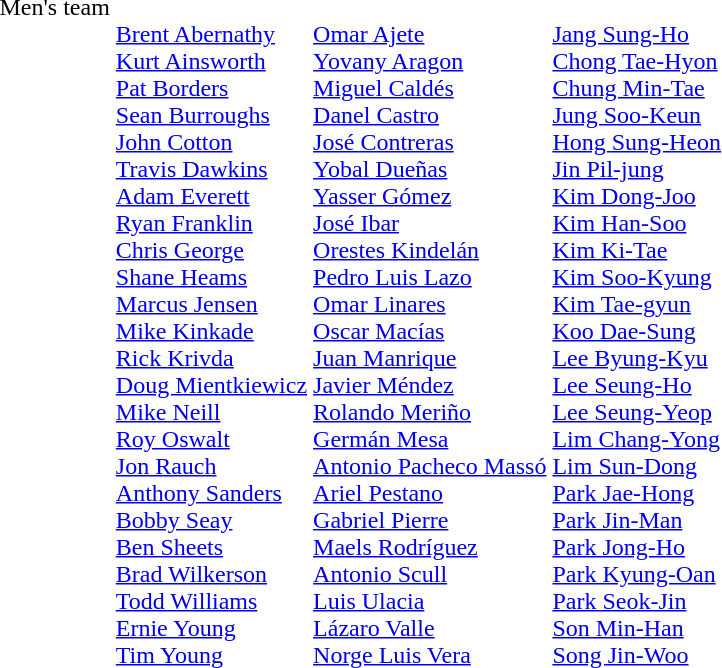<table>
<tr valign="top">
<td>Men's team<br></td>
<td valign="top"><br><a href='#'>Brent Abernathy</a><br><a href='#'>Kurt Ainsworth</a><br><a href='#'>Pat Borders</a><br><a href='#'>Sean Burroughs</a><br><a href='#'>John Cotton</a><br><a href='#'>Travis Dawkins</a><br><a href='#'>Adam Everett</a><br><a href='#'>Ryan Franklin</a><br><a href='#'>Chris George</a><br><a href='#'>Shane Heams</a><br><a href='#'>Marcus Jensen</a><br><a href='#'>Mike Kinkade</a><br><a href='#'>Rick Krivda</a><br><a href='#'>Doug Mientkiewicz</a><br><a href='#'>Mike Neill</a><br><a href='#'>Roy Oswalt</a><br><a href='#'>Jon Rauch</a><br><a href='#'>Anthony Sanders</a><br><a href='#'>Bobby Seay</a><br><a href='#'>Ben Sheets</a><br><a href='#'>Brad Wilkerson</a><br><a href='#'>Todd Williams</a><br><a href='#'>Ernie Young</a><br><a href='#'>Tim Young</a></td>
<td valign="top"><br><a href='#'>Omar Ajete</a><br><a href='#'>Yovany Aragon</a><br><a href='#'>Miguel Caldés</a><br><a href='#'>Danel Castro</a><br><a href='#'>José Contreras</a><br><a href='#'>Yobal Dueñas</a><br><a href='#'>Yasser Gómez</a><br><a href='#'>José Ibar</a><br><a href='#'>Orestes Kindelán</a><br><a href='#'>Pedro Luis Lazo</a><br><a href='#'>Omar Linares</a><br><a href='#'>Oscar Macías</a><br><a href='#'>Juan Manrique</a><br><a href='#'>Javier Méndez</a><br><a href='#'>Rolando Meriño</a><br><a href='#'>Germán Mesa</a><br><a href='#'>Antonio Pacheco Massó</a><br><a href='#'>Ariel Pestano</a><br><a href='#'>Gabriel Pierre</a><br><a href='#'>Maels Rodríguez</a><br><a href='#'>Antonio Scull</a><br><a href='#'>Luis Ulacia</a><br><a href='#'>Lázaro Valle</a><br><a href='#'>Norge Luis Vera</a></td>
<td valign="top"><br><a href='#'>Jang Sung-Ho</a><br><a href='#'>Chong Tae-Hyon</a><br><a href='#'>Chung Min-Tae</a><br><a href='#'>Jung Soo-Keun</a><br><a href='#'>Hong Sung-Heon</a><br><a href='#'>Jin Pil-jung</a><br><a href='#'>Kim Dong-Joo</a><br><a href='#'>Kim Han-Soo</a><br><a href='#'>Kim Ki-Tae</a><br><a href='#'>Kim Soo-Kyung</a><br><a href='#'>Kim Tae-gyun</a><br><a href='#'>Koo Dae-Sung</a><br><a href='#'>Lee Byung-Kyu</a><br><a href='#'>Lee Seung-Ho</a><br><a href='#'>Lee Seung-Yeop</a><br><a href='#'>Lim Chang-Yong</a><br><a href='#'>Lim Sun-Dong</a><br><a href='#'>Park Jae-Hong</a><br><a href='#'>Park Jin-Man</a><br><a href='#'>Park Jong-Ho</a><br><a href='#'>Park Kyung-Oan</a><br><a href='#'>Park Seok-Jin</a><br><a href='#'>Son Min-Han</a><br><a href='#'>Song Jin-Woo</a></td>
</tr>
</table>
